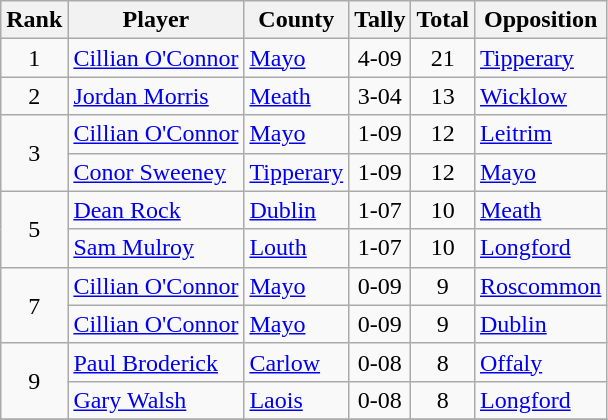<table class="wikitable">
<tr>
<th>Rank</th>
<th>Player</th>
<th>County</th>
<th class="unsortable">Tally</th>
<th>Total</th>
<th>Opposition</th>
</tr>
<tr>
<td rowspan=1 align=center>1</td>
<td><a href='#'>Cillian O'Connor</a></td>
<td> <a href='#'>Mayo</a></td>
<td align=center>4-09</td>
<td align=center>21</td>
<td> <a href='#'>Tipperary</a></td>
</tr>
<tr>
<td rowspan=1 align=center>2</td>
<td><a href='#'>Jordan Morris</a></td>
<td> <a href='#'>Meath</a></td>
<td align=center>3-04</td>
<td align=center>13</td>
<td> <a href='#'>Wicklow</a></td>
</tr>
<tr>
<td rowspan=2 align=center>3</td>
<td><a href='#'>Cillian O'Connor</a></td>
<td> <a href='#'>Mayo</a></td>
<td align=center>1-09</td>
<td align=center>12</td>
<td> <a href='#'>Leitrim</a></td>
</tr>
<tr>
<td><a href='#'>Conor Sweeney</a></td>
<td> <a href='#'>Tipperary</a></td>
<td align=center>1-09</td>
<td align=center>12</td>
<td> <a href='#'>Mayo</a></td>
</tr>
<tr>
<td rowspan=2 align=center>5</td>
<td><a href='#'>Dean Rock</a></td>
<td> <a href='#'>Dublin</a></td>
<td align=center>1-07</td>
<td align=center>10</td>
<td> <a href='#'>Meath</a></td>
</tr>
<tr>
<td><a href='#'>Sam Mulroy</a></td>
<td> <a href='#'>Louth</a></td>
<td align=center>1-07</td>
<td align=center>10</td>
<td> <a href='#'>Longford</a></td>
</tr>
<tr>
<td rowspan=2 align=center>7</td>
<td><a href='#'>Cillian O'Connor</a></td>
<td> <a href='#'>Mayo</a></td>
<td align=center>0-09</td>
<td align=center>9</td>
<td> <a href='#'>Roscommon</a></td>
</tr>
<tr>
<td><a href='#'>Cillian O'Connor</a></td>
<td> <a href='#'>Mayo</a></td>
<td align=center>0-09</td>
<td align=center>9</td>
<td> <a href='#'>Dublin</a></td>
</tr>
<tr>
<td rowspan=2 align=center>9</td>
<td><a href='#'>Paul Broderick</a></td>
<td> <a href='#'>Carlow</a></td>
<td align=center>0-08</td>
<td align=center>8</td>
<td> <a href='#'>Offaly</a></td>
</tr>
<tr>
<td><a href='#'>Gary Walsh</a></td>
<td> <a href='#'>Laois</a></td>
<td align=center>0-08</td>
<td align=center>8</td>
<td> <a href='#'>Longford</a></td>
</tr>
<tr>
</tr>
</table>
